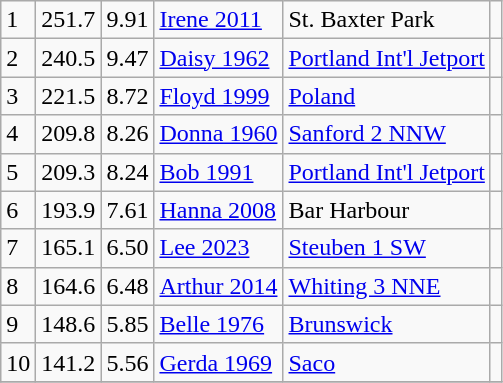<table class="wikitable">
<tr>
<td>1</td>
<td>251.7</td>
<td>9.91</td>
<td><a href='#'>Irene 2011</a></td>
<td>St. Baxter Park</td>
<td></td>
</tr>
<tr>
<td>2</td>
<td>240.5</td>
<td>9.47</td>
<td><a href='#'>Daisy 1962</a></td>
<td><a href='#'>Portland Int'l Jetport</a></td>
<td></td>
</tr>
<tr>
<td>3</td>
<td>221.5</td>
<td>8.72</td>
<td><a href='#'>Floyd 1999</a></td>
<td><a href='#'>Poland</a></td>
<td></td>
</tr>
<tr>
<td>4</td>
<td>209.8</td>
<td>8.26</td>
<td><a href='#'>Donna 1960</a></td>
<td><a href='#'>Sanford 2 NNW</a></td>
<td></td>
</tr>
<tr>
<td>5</td>
<td>209.3</td>
<td>8.24</td>
<td><a href='#'>Bob 1991</a></td>
<td><a href='#'>Portland Int'l Jetport</a></td>
<td></td>
</tr>
<tr>
<td>6</td>
<td>193.9</td>
<td>7.61</td>
<td><a href='#'>Hanna 2008</a></td>
<td>Bar Harbour</td>
<td></td>
</tr>
<tr>
<td>7</td>
<td>165.1</td>
<td>6.50</td>
<td><a href='#'>Lee 2023</a></td>
<td><a href='#'>Steuben 1 SW</a></td>
<td></td>
</tr>
<tr>
<td>8</td>
<td>164.6</td>
<td>6.48</td>
<td><a href='#'>Arthur 2014</a></td>
<td><a href='#'>Whiting 3 NNE</a></td>
<td></td>
</tr>
<tr>
<td>9</td>
<td>148.6</td>
<td>5.85</td>
<td><a href='#'>Belle 1976</a></td>
<td><a href='#'>Brunswick</a></td>
<td></td>
</tr>
<tr>
<td>10</td>
<td>141.2</td>
<td>5.56</td>
<td><a href='#'>Gerda 1969</a></td>
<td><a href='#'>Saco</a></td>
<td></td>
</tr>
<tr>
</tr>
</table>
